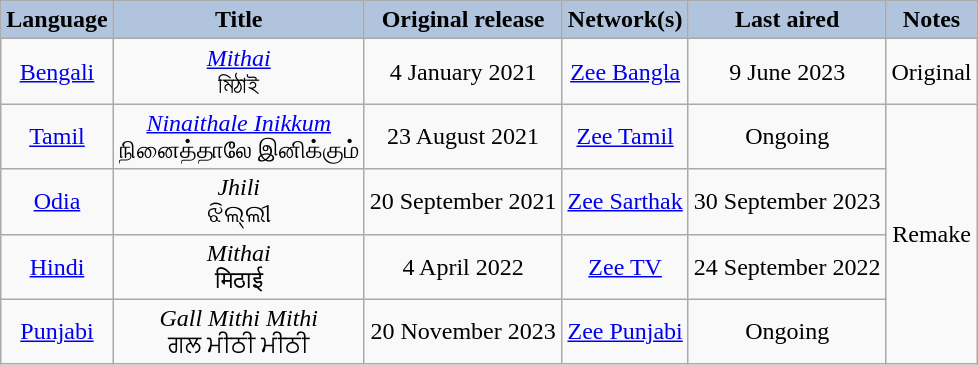<table class="wikitable" style="text-align:center;">
<tr>
<th style="background:LightSteelBlue;">Language</th>
<th style="background:LightSteelBlue;">Title</th>
<th style="background:LightSteelBlue;">Original release</th>
<th style="background:LightSteelBlue;">Network(s)</th>
<th style="background:LightSteelBlue;">Last aired</th>
<th style="background:LightSteelBlue;">Notes</th>
</tr>
<tr>
<td><a href='#'>Bengali</a></td>
<td><em><a href='#'>Mithai</a></em> <br> মিঠাই</td>
<td>4 January 2021</td>
<td><a href='#'>Zee Bangla</a></td>
<td>9 June 2023</td>
<td>Original</td>
</tr>
<tr>
<td><a href='#'>Tamil</a></td>
<td><em><a href='#'>Ninaithale Inikkum</a></em> <br> நினைத்தாலே இனிக்கும்</td>
<td>23 August 2021</td>
<td><a href='#'>Zee Tamil</a></td>
<td>Ongoing</td>
<td rowspan="4">Remake</td>
</tr>
<tr>
<td><a href='#'>Odia</a></td>
<td><em>Jhili</em> <br> ଝିଲ୍ଲୀ</td>
<td>20 September 2021</td>
<td><a href='#'>Zee Sarthak</a></td>
<td>30 September 2023</td>
</tr>
<tr>
<td><a href='#'>Hindi</a></td>
<td><em>Mithai</em> <br> मिठाई</td>
<td>4 April 2022</td>
<td><a href='#'>Zee TV</a></td>
<td>24 September 2022</td>
</tr>
<tr>
<td><a href='#'>Punjabi</a></td>
<td><em>Gall Mithi Mithi</em> <br> ਗਲ ਮੀਠੀ ਮੀਠੀ</td>
<td>20 November 2023</td>
<td><a href='#'>Zee Punjabi</a></td>
<td>Ongoing</td>
</tr>
</table>
